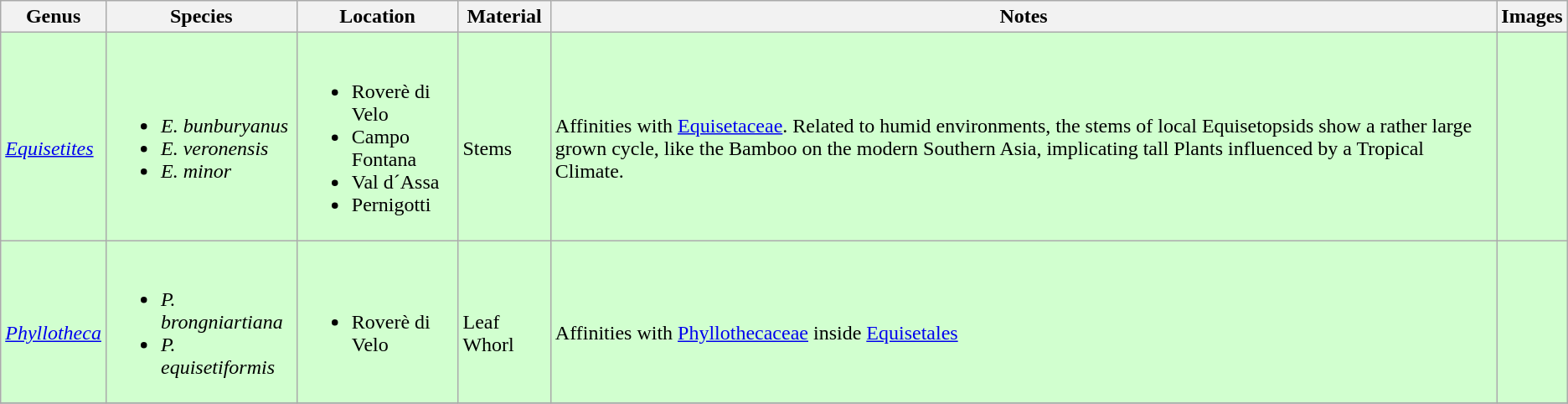<table class="wikitable sortable">
<tr>
<th>Genus</th>
<th>Species</th>
<th>Location</th>
<th>Material</th>
<th>Notes</th>
<th>Images</th>
</tr>
<tr>
<td style="background:#D1FFCF;"><br><em><a href='#'>Equisetites</a></em></td>
<td style="background:#D1FFCF;"><br><ul><li><em>E. bunburyanus</em></li><li><em>E. veronensis</em></li><li><em>E. minor</em></li></ul></td>
<td style="background:#D1FFCF;"><br><ul><li>Roverè di Velo</li><li>Campo Fontana</li><li>Val d´Assa</li><li>Pernigotti</li></ul></td>
<td style="background:#D1FFCF;"><br>Stems</td>
<td style="background:#D1FFCF;"><br>Affinities with <a href='#'>Equisetaceae</a>. Related to humid environments, the stems of local Equisetopsids show a rather large grown cycle, like the Bamboo on the modern Southern Asia, implicating tall Plants influenced by a Tropical Climate.</td>
<td style="background:#D1FFCF;"></td>
</tr>
<tr>
<td style="background:#D1FFCF;"><br><em><a href='#'>Phyllotheca</a></em></td>
<td style="background:#D1FFCF;"><br><ul><li><em>P. brongniartiana</em></li><li><em>P. equisetiformis</em></li></ul></td>
<td style="background:#D1FFCF;"><br><ul><li>Roverè di Velo</li></ul></td>
<td style="background:#D1FFCF;"><br>Leaf Whorl</td>
<td style="background:#D1FFCF;"><br>Affinities with <a href='#'>Phyllothecaceae</a> inside <a href='#'>Equisetales</a></td>
<td style="background:#D1FFCF;"><br></td>
</tr>
<tr>
</tr>
</table>
